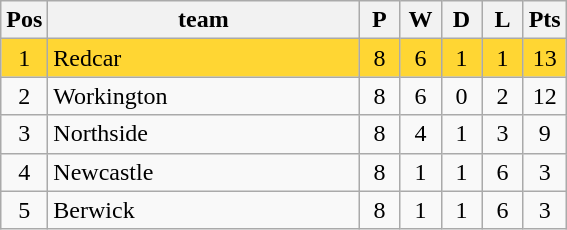<table class="wikitable" style="font-size: 100%">
<tr>
<th width=20>Pos</th>
<th width=200>team</th>
<th width=20>P</th>
<th width=20>W</th>
<th width=20>D</th>
<th width=20>L</th>
<th width=20>Pts</th>
</tr>
<tr align=center style="background: #FFD633;">
<td>1</td>
<td align="left">Redcar</td>
<td>8</td>
<td>6</td>
<td>1</td>
<td>1</td>
<td>13</td>
</tr>
<tr align=center>
<td>2</td>
<td align="left">Workington</td>
<td>8</td>
<td>6</td>
<td>0</td>
<td>2</td>
<td>12</td>
</tr>
<tr align=center>
<td>3</td>
<td align="left">Northside</td>
<td>8</td>
<td>4</td>
<td>1</td>
<td>3</td>
<td>9</td>
</tr>
<tr align=center>
<td>4</td>
<td align="left">Newcastle</td>
<td>8</td>
<td>1</td>
<td>1</td>
<td>6</td>
<td>3</td>
</tr>
<tr align=center>
<td>5</td>
<td align="left">Berwick</td>
<td>8</td>
<td>1</td>
<td>1</td>
<td>6</td>
<td>3</td>
</tr>
</table>
